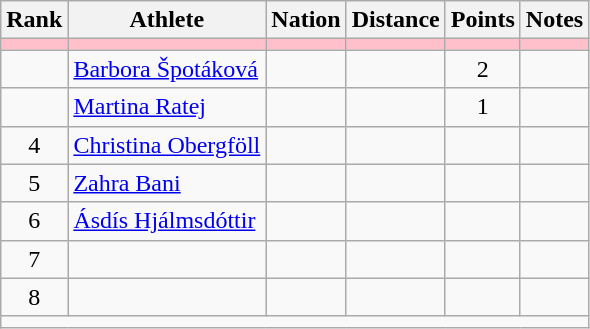<table class="wikitable sortable" style="text-align:center;">
<tr>
<th scope="col" style="width: 10px;">Rank</th>
<th scope="col">Athlete</th>
<th scope="col">Nation</th>
<th scope="col">Distance</th>
<th scope="col">Points</th>
<th scope="col">Notes</th>
</tr>
<tr bgcolor=pink>
<td></td>
<td align=left></td>
<td align=left></td>
<td></td>
<td></td>
<td></td>
</tr>
<tr>
<td></td>
<td align=left><a href='#'>Barbora Špotáková</a></td>
<td align=left></td>
<td></td>
<td>2</td>
<td></td>
</tr>
<tr>
<td></td>
<td align=left><a href='#'>Martina Ratej</a></td>
<td align=left></td>
<td></td>
<td>1</td>
<td><strong></strong></td>
</tr>
<tr>
<td>4</td>
<td align=left><a href='#'>Christina Obergföll</a></td>
<td align=left></td>
<td></td>
<td></td>
<td></td>
</tr>
<tr>
<td>5</td>
<td align=left><a href='#'>Zahra Bani</a></td>
<td align=left></td>
<td></td>
<td></td>
<td></td>
</tr>
<tr>
<td>6</td>
<td align=left><a href='#'>Ásdís Hjálmsdóttir</a></td>
<td align=left></td>
<td></td>
<td></td>
<td></td>
</tr>
<tr>
<td>7</td>
<td align=left></td>
<td align=left></td>
<td></td>
<td></td>
<td></td>
</tr>
<tr>
<td>8</td>
<td align=left></td>
<td align=left></td>
<td></td>
<td></td>
<td></td>
</tr>
<tr class="sortbottom">
<td colspan=6></td>
</tr>
</table>
